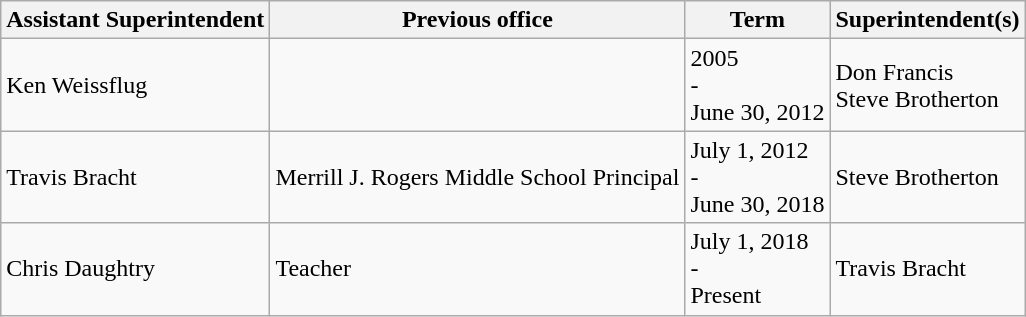<table class="wikitable">
<tr>
<th>Assistant Superintendent</th>
<th>Previous office</th>
<th>Term</th>
<th>Superintendent(s)</th>
</tr>
<tr>
<td>Ken Weissflug</td>
<td></td>
<td>2005<br>-<br>June 30, 2012</td>
<td>Don Francis<br>Steve Brotherton</td>
</tr>
<tr>
<td>Travis Bracht</td>
<td>Merrill J. Rogers Middle School Principal</td>
<td>July 1, 2012<br>-<br>June 30, 2018</td>
<td>Steve Brotherton</td>
</tr>
<tr>
<td>Chris Daughtry</td>
<td>Teacher</td>
<td>July 1, 2018<br>-<br>Present</td>
<td>Travis Bracht</td>
</tr>
</table>
